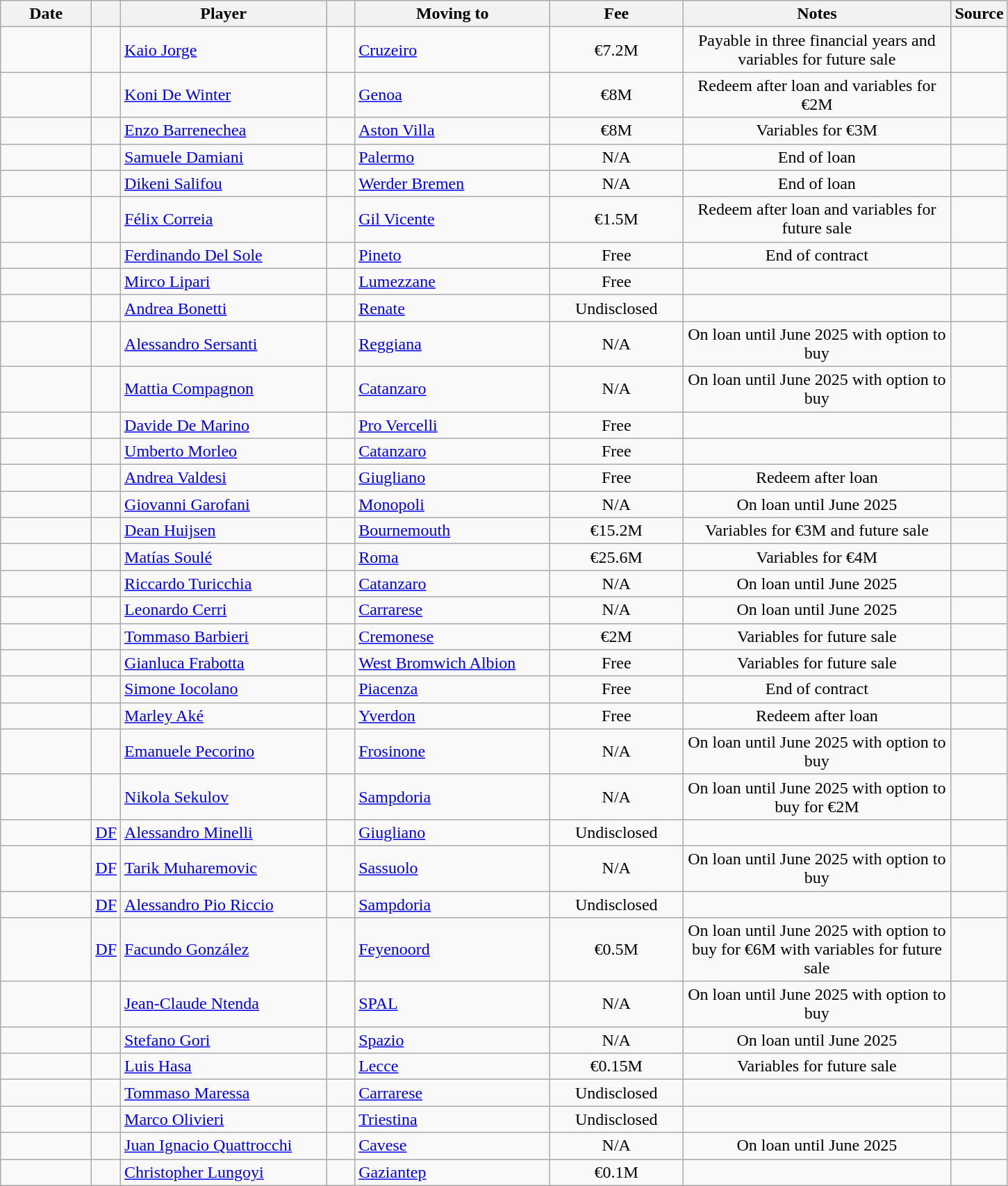<table class="wikitable sortable">
<tr>
<th style="width:80px;">Date</th>
<th style="width:20px;"></th>
<th style="width:190px;">Player</th>
<th style="width:20px;"></th>
<th style="width:180px;">Moving to</th>
<th style="width:120px;" class="unsortable">Fee</th>
<th style="width:250px;" class="unsortable">Notes</th>
<th style="width:20px;">Source</th>
</tr>
<tr>
<td></td>
<td align=center></td>
<td> <a href='#'>Kaio Jorge</a></td>
<td align="center"></td>
<td align=left> <a href='#'>Cruzeiro</a></td>
<td align="center">€7.2M</td>
<td align=center>Payable in three financial years and variables for future sale</td>
<td></td>
</tr>
<tr>
<td></td>
<td align=center></td>
<td> <a href='#'>Koni De Winter</a></td>
<td align="center"></td>
<td align=left> <a href='#'>Genoa</a></td>
<td align="center">€8M</td>
<td align=center>Redeem after loan and variables for €2M</td>
<td></td>
</tr>
<tr>
<td></td>
<td align="center"></td>
<td> <a href='#'>Enzo Barrenechea</a></td>
<td align="center"></td>
<td> <a href='#'>Aston Villa</a></td>
<td align="center">€8M</td>
<td align="center">Variables for €3M</td>
<td></td>
</tr>
<tr>
<td></td>
<td align="center"></td>
<td> <a href='#'>Samuele Damiani</a></td>
<td align="center"></td>
<td> <a href='#'>Palermo</a></td>
<td align="center">N/A</td>
<td align="center">End of loan</td>
<td></td>
</tr>
<tr>
<td></td>
<td align="center"></td>
<td> <a href='#'>Dikeni Salifou</a></td>
<td align="center"></td>
<td> <a href='#'>Werder Bremen</a></td>
<td align="center">N/A</td>
<td align="center">End of loan</td>
<td></td>
</tr>
<tr>
<td></td>
<td align="center"></td>
<td> <a href='#'>Félix Correia</a></td>
<td align="center"></td>
<td align=left> <a href='#'>Gil Vicente</a></td>
<td align="center">€1.5M</td>
<td align=center>Redeem after loan and variables for future sale</td>
<td></td>
</tr>
<tr>
<td></td>
<td align="center"></td>
<td> <a href='#'>Ferdinando Del Sole</a></td>
<td align="center"></td>
<td> <a href='#'>Pineto</a></td>
<td align="center">Free</td>
<td align="center">End of contract</td>
<td></td>
</tr>
<tr>
<td></td>
<td align="center"></td>
<td> <a href='#'>Mirco Lipari</a></td>
<td align="center"></td>
<td> <a href='#'>Lumezzane</a></td>
<td align="center">Free</td>
<td align="center"></td>
<td></td>
</tr>
<tr>
<td></td>
<td align=center></td>
<td> <a href='#'>Andrea Bonetti</a></td>
<td align="center"></td>
<td> <a href='#'>Renate</a></td>
<td align="center">Undisclosed</td>
<td align="center"></td>
<td></td>
</tr>
<tr>
<td></td>
<td align="center"></td>
<td> <a href='#'>Alessandro Sersanti</a></td>
<td align="center"></td>
<td> <a href='#'>Reggiana</a></td>
<td align="center">N/A</td>
<td align="center">On loan until June 2025 with option to buy</td>
<td></td>
</tr>
<tr>
<td></td>
<td align="center"></td>
<td> <a href='#'>Mattia Compagnon</a></td>
<td align="center"></td>
<td> <a href='#'>Catanzaro</a></td>
<td align="center">N/A</td>
<td align="center">On loan until June 2025 with option to buy</td>
<td></td>
</tr>
<tr>
<td></td>
<td align=center></td>
<td> <a href='#'>Davide De Marino</a></td>
<td align="center"></td>
<td align=left> <a href='#'>Pro Vercelli</a></td>
<td align="center">Free</td>
<td align=center></td>
<td></td>
</tr>
<tr>
<td></td>
<td align=center></td>
<td> <a href='#'>Umberto Morleo</a></td>
<td align="center"></td>
<td> <a href='#'>Catanzaro</a></td>
<td align="center">Free</td>
<td align="center"></td>
<td></td>
</tr>
<tr>
<td></td>
<td align=center></td>
<td> <a href='#'>Andrea Valdesi</a></td>
<td align="center"></td>
<td> <a href='#'>Giugliano</a></td>
<td align="center">Free</td>
<td align="center">Redeem after loan</td>
<td></td>
</tr>
<tr>
<td></td>
<td align=center></td>
<td> <a href='#'>Giovanni Garofani</a></td>
<td align="center"></td>
<td> <a href='#'>Monopoli</a></td>
<td align="center">N/A</td>
<td align="center">On loan until June 2025</td>
<td></td>
</tr>
<tr>
<td></td>
<td align="center"></td>
<td> <a href='#'>Dean Huijsen</a></td>
<td align=center></td>
<td align=left> <a href='#'>Bournemouth</a></td>
<td align=center>€15.2M</td>
<td align=center>Variables for €3M and future sale</td>
<td></td>
</tr>
<tr>
<td></td>
<td align="center"></td>
<td> <a href='#'>Matías Soulé</a></td>
<td align=center></td>
<td align=left> <a href='#'>Roma</a></td>
<td align=center>€25.6M</td>
<td align=center>Variables for €4M</td>
<td></td>
</tr>
<tr>
<td></td>
<td align="center"></td>
<td> <a href='#'>Riccardo Turicchia</a></td>
<td align="center"></td>
<td> <a href='#'>Catanzaro</a></td>
<td align="center">N/A</td>
<td align="center">On loan until June 2025</td>
<td></td>
</tr>
<tr>
<td></td>
<td align="center"></td>
<td> <a href='#'>Leonardo Cerri</a></td>
<td align=center></td>
<td align=left> <a href='#'>Carrarese</a></td>
<td align=center>N/A</td>
<td align=center>On loan until June 2025</td>
<td></td>
</tr>
<tr>
<td></td>
<td align="center"></td>
<td> <a href='#'>Tommaso Barbieri</a></td>
<td align="center"></td>
<td> <a href='#'>Cremonese</a></td>
<td align="center">€2M</td>
<td align="center">Variables for future sale</td>
<td></td>
</tr>
<tr>
<td></td>
<td align="center"></td>
<td> <a href='#'>Gianluca Frabotta</a></td>
<td align="center"></td>
<td> <a href='#'>West Bromwich Albion</a></td>
<td align="center">Free</td>
<td align="center">Variables for future sale</td>
<td></td>
</tr>
<tr>
<td></td>
<td align="center"></td>
<td> <a href='#'>Simone Iocolano</a></td>
<td align="center"></td>
<td> <a href='#'>Piacenza</a></td>
<td align="center">Free</td>
<td align="center">End of contract</td>
<td></td>
</tr>
<tr>
<td></td>
<td align="center"></td>
<td> <a href='#'>Marley Aké</a></td>
<td align="center"></td>
<td> <a href='#'>Yverdon</a></td>
<td align="center">Free</td>
<td align="center">Redeem after loan</td>
<td></td>
</tr>
<tr>
<td></td>
<td align="center"></td>
<td> <a href='#'>Emanuele Pecorino</a></td>
<td align=center></td>
<td align=left> <a href='#'>Frosinone</a></td>
<td align=center>N/A</td>
<td align=center>On loan until June 2025 with option to buy</td>
<td></td>
</tr>
<tr>
<td></td>
<td align="center"></td>
<td> <a href='#'>Nikola Sekulov</a></td>
<td align="center"></td>
<td> <a href='#'>Sampdoria</a></td>
<td align="center">N/A</td>
<td align="center">On loan until June 2025 with option to buy for €2M</td>
<td></td>
</tr>
<tr>
<td></td>
<td align="center"><a href='#'>DF</a></td>
<td> <a href='#'>Alessandro Minelli</a></td>
<td align="center"></td>
<td> <a href='#'>Giugliano</a></td>
<td align="center">Undisclosed</td>
<td align="center"></td>
<td></td>
</tr>
<tr>
<td></td>
<td align="center"><a href='#'>DF</a></td>
<td> <a href='#'>Tarik Muharemovic</a></td>
<td align="center"></td>
<td> <a href='#'>Sassuolo</a></td>
<td align="center">N/A</td>
<td align="center">On loan until June 2025 with option to buy</td>
<td></td>
</tr>
<tr>
<td></td>
<td align="center"><a href='#'>DF</a></td>
<td> <a href='#'>Alessandro Pio Riccio</a></td>
<td align="center"></td>
<td> <a href='#'>Sampdoria</a></td>
<td align="center">Undisclosed</td>
<td align="center"></td>
<td></td>
</tr>
<tr>
<td></td>
<td align="center"><a href='#'>DF</a></td>
<td> <a href='#'>Facundo González</a></td>
<td align="center"></td>
<td> <a href='#'>Feyenoord</a></td>
<td align="center">€0.5M</td>
<td align="center">On loan until June 2025 with option to buy for €6M with variables for future sale</td>
<td></td>
</tr>
<tr>
<td></td>
<td align="center"></td>
<td> <a href='#'>Jean-Claude Ntenda</a></td>
<td align="center"></td>
<td> <a href='#'>SPAL</a></td>
<td align="center">N/A</td>
<td align="center">On loan until June 2025 with option to buy</td>
<td></td>
</tr>
<tr>
<td></td>
<td align=center></td>
<td> <a href='#'>Stefano Gori</a></td>
<td align="center"></td>
<td align=left> <a href='#'>Spazio</a></td>
<td align="center">N/A</td>
<td align=center>On loan until June 2025</td>
<td></td>
</tr>
<tr>
<td></td>
<td align="center"></td>
<td> <a href='#'>Luis Hasa</a></td>
<td align="center"></td>
<td> <a href='#'>Lecce</a></td>
<td align="center">€0.15M</td>
<td align="center">Variables for future sale</td>
<td></td>
</tr>
<tr>
<td></td>
<td align="center"></td>
<td> <a href='#'>Tommaso Maressa</a></td>
<td align="center"></td>
<td> <a href='#'>Carrarese</a></td>
<td align="center">Undisclosed</td>
<td align="center"></td>
<td></td>
</tr>
<tr>
<td></td>
<td align="center"></td>
<td> <a href='#'>Marco Olivieri</a></td>
<td align=center></td>
<td align=left> <a href='#'>Triestina</a></td>
<td align=center>Undisclosed</td>
<td align=center></td>
<td></td>
</tr>
<tr>
<td></td>
<td align="center"></td>
<td> <a href='#'>Juan Ignacio Quattrocchi</a></td>
<td align="center"></td>
<td> <a href='#'>Cavese</a></td>
<td align="center">N/A</td>
<td align="center">On loan until June 2025</td>
<td></td>
</tr>
<tr>
<td></td>
<td align="center"></td>
<td> <a href='#'>Christopher Lungoyi</a></td>
<td align="center"></td>
<td> <a href='#'>Gaziantep</a></td>
<td align="center">€0.1M</td>
<td align="center"></td>
<td></td>
</tr>
</table>
